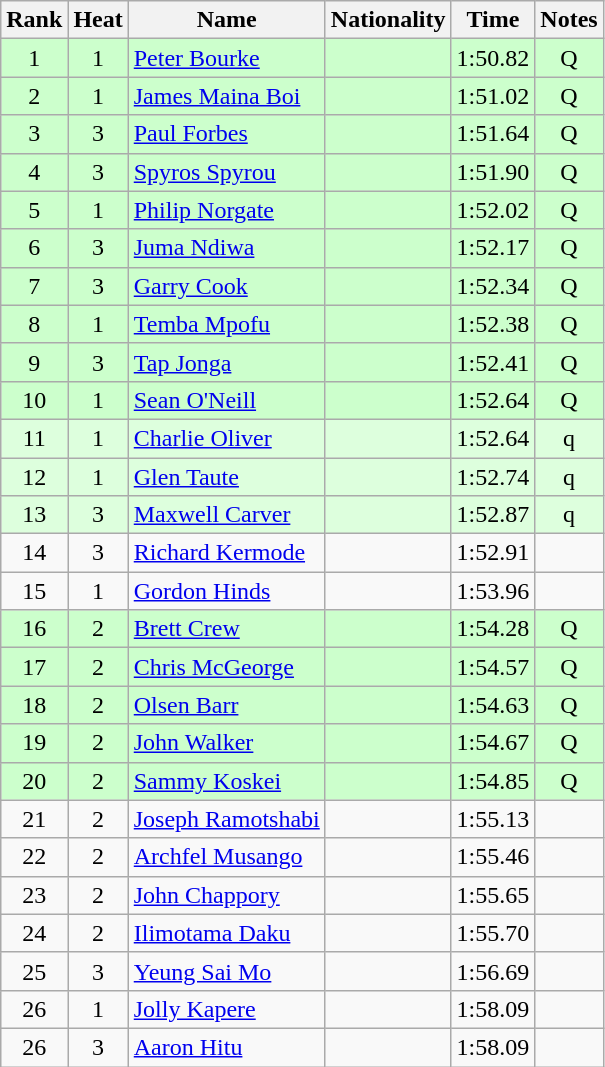<table class="wikitable sortable" style="text-align:center">
<tr>
<th>Rank</th>
<th>Heat</th>
<th>Name</th>
<th>Nationality</th>
<th>Time</th>
<th>Notes</th>
</tr>
<tr bgcolor=ccffcc>
<td>1</td>
<td>1</td>
<td align=left><a href='#'>Peter Bourke</a></td>
<td align=left></td>
<td>1:50.82</td>
<td>Q</td>
</tr>
<tr bgcolor=ccffcc>
<td>2</td>
<td>1</td>
<td align=left><a href='#'>James Maina Boi</a></td>
<td align=left></td>
<td>1:51.02</td>
<td>Q</td>
</tr>
<tr bgcolor=ccffcc>
<td>3</td>
<td>3</td>
<td align=left><a href='#'>Paul Forbes</a></td>
<td align=left></td>
<td>1:51.64</td>
<td>Q</td>
</tr>
<tr bgcolor=ccffcc>
<td>4</td>
<td>3</td>
<td align=left><a href='#'>Spyros Spyrou</a></td>
<td align=left></td>
<td>1:51.90</td>
<td>Q</td>
</tr>
<tr bgcolor=ccffcc>
<td>5</td>
<td>1</td>
<td align=left><a href='#'>Philip Norgate</a></td>
<td align=left></td>
<td>1:52.02</td>
<td>Q</td>
</tr>
<tr bgcolor=ccffcc>
<td>6</td>
<td>3</td>
<td align=left><a href='#'>Juma Ndiwa</a></td>
<td align=left></td>
<td>1:52.17</td>
<td>Q</td>
</tr>
<tr bgcolor=ccffcc>
<td>7</td>
<td>3</td>
<td align=left><a href='#'>Garry Cook</a></td>
<td align=left></td>
<td>1:52.34</td>
<td>Q</td>
</tr>
<tr bgcolor=ccffcc>
<td>8</td>
<td>1</td>
<td align=left><a href='#'>Temba Mpofu</a></td>
<td align=left></td>
<td>1:52.38</td>
<td>Q</td>
</tr>
<tr bgcolor=ccffcc>
<td>9</td>
<td>3</td>
<td align=left><a href='#'>Tap Jonga</a></td>
<td align=left></td>
<td>1:52.41</td>
<td>Q</td>
</tr>
<tr bgcolor=ccffcc>
<td>10</td>
<td>1</td>
<td align=left><a href='#'>Sean O'Neill</a></td>
<td align=left></td>
<td>1:52.64</td>
<td>Q</td>
</tr>
<tr bgcolor=ddffdd>
<td>11</td>
<td>1</td>
<td align=left><a href='#'>Charlie Oliver</a></td>
<td align=left></td>
<td>1:52.64</td>
<td>q</td>
</tr>
<tr bgcolor=ddffdd>
<td>12</td>
<td>1</td>
<td align=left><a href='#'>Glen Taute</a></td>
<td align=left></td>
<td>1:52.74</td>
<td>q</td>
</tr>
<tr bgcolor=ddffdd>
<td>13</td>
<td>3</td>
<td align=left><a href='#'>Maxwell Carver</a></td>
<td align=left></td>
<td>1:52.87</td>
<td>q</td>
</tr>
<tr>
<td>14</td>
<td>3</td>
<td align=left><a href='#'>Richard Kermode</a></td>
<td align=left></td>
<td>1:52.91</td>
<td></td>
</tr>
<tr>
<td>15</td>
<td>1</td>
<td align=left><a href='#'>Gordon Hinds</a></td>
<td align=left></td>
<td>1:53.96</td>
<td></td>
</tr>
<tr bgcolor=ccffcc>
<td>16</td>
<td>2</td>
<td align=left><a href='#'>Brett Crew</a></td>
<td align=left></td>
<td>1:54.28</td>
<td>Q</td>
</tr>
<tr bgcolor=ccffcc>
<td>17</td>
<td>2</td>
<td align=left><a href='#'>Chris McGeorge</a></td>
<td align=left></td>
<td>1:54.57</td>
<td>Q</td>
</tr>
<tr bgcolor=ccffcc>
<td>18</td>
<td>2</td>
<td align=left><a href='#'>Olsen Barr</a></td>
<td align=left></td>
<td>1:54.63</td>
<td>Q</td>
</tr>
<tr bgcolor=ccffcc>
<td>19</td>
<td>2</td>
<td align=left><a href='#'>John Walker</a></td>
<td align=left></td>
<td>1:54.67</td>
<td>Q</td>
</tr>
<tr bgcolor=ccffcc>
<td>20</td>
<td>2</td>
<td align=left><a href='#'>Sammy Koskei</a></td>
<td align=left></td>
<td>1:54.85</td>
<td>Q</td>
</tr>
<tr>
<td>21</td>
<td>2</td>
<td align=left><a href='#'>Joseph Ramotshabi</a></td>
<td align=left></td>
<td>1:55.13</td>
<td></td>
</tr>
<tr>
<td>22</td>
<td>2</td>
<td align=left><a href='#'>Archfel Musango</a></td>
<td align=left></td>
<td>1:55.46</td>
<td></td>
</tr>
<tr>
<td>23</td>
<td>2</td>
<td align=left><a href='#'>John Chappory</a></td>
<td align=left></td>
<td>1:55.65</td>
<td></td>
</tr>
<tr>
<td>24</td>
<td>2</td>
<td align=left><a href='#'>Ilimotama Daku</a></td>
<td align=left></td>
<td>1:55.70</td>
<td></td>
</tr>
<tr>
<td>25</td>
<td>3</td>
<td align=left><a href='#'>Yeung Sai Mo</a></td>
<td align=left></td>
<td>1:56.69</td>
<td></td>
</tr>
<tr>
<td>26</td>
<td>1</td>
<td align=left><a href='#'>Jolly Kapere</a></td>
<td align=left></td>
<td>1:58.09</td>
<td></td>
</tr>
<tr>
<td>26</td>
<td>3</td>
<td align=left><a href='#'>Aaron Hitu</a></td>
<td align=left></td>
<td>1:58.09</td>
<td></td>
</tr>
</table>
